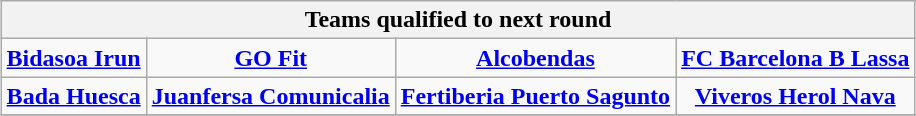<table class="wikitable" style="text-align: center; margin: 0 auto;">
<tr>
<th colspan="4">Teams qualified to next round</th>
</tr>
<tr>
<td><strong><a href='#'>Bidasoa Irun</a></strong></td>
<td><strong><a href='#'>GO Fit</a></strong></td>
<td><strong><a href='#'>Alcobendas</a></strong></td>
<td><strong><a href='#'>FC Barcelona B Lassa</a></strong></td>
</tr>
<tr>
<td><strong><a href='#'>Bada Huesca</a></strong></td>
<td><strong><a href='#'>Juanfersa Comunicalia</a></strong></td>
<td><strong><a href='#'>Fertiberia Puerto Sagunto</a></strong></td>
<td><strong><a href='#'>Viveros Herol Nava</a></strong></td>
</tr>
<tr>
</tr>
</table>
